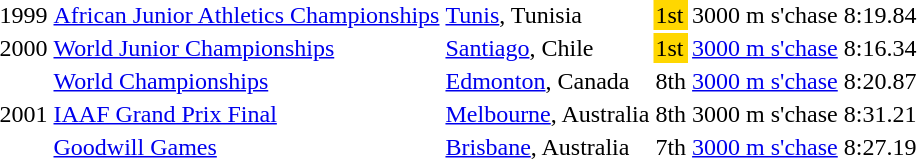<table>
<tr>
<td>1999</td>
<td><a href='#'>African Junior Athletics Championships</a></td>
<td><a href='#'>Tunis</a>, Tunisia</td>
<td bgcolor=gold>1st</td>
<td>3000 m s'chase</td>
<td>8:19.84 </td>
</tr>
<tr>
<td>2000</td>
<td><a href='#'>World Junior Championships</a></td>
<td><a href='#'>Santiago</a>, Chile</td>
<td bgcolor=gold>1st</td>
<td><a href='#'>3000 m s'chase</a></td>
<td>8:16.34 </td>
</tr>
<tr>
<td rowspan=3>2001</td>
<td><a href='#'>World Championships</a></td>
<td><a href='#'>Edmonton</a>, Canada</td>
<td>8th</td>
<td><a href='#'>3000 m s'chase</a></td>
<td>8:20.87</td>
</tr>
<tr>
<td><a href='#'>IAAF Grand Prix Final</a></td>
<td><a href='#'>Melbourne</a>, Australia</td>
<td>8th</td>
<td>3000 m s'chase</td>
<td>8:31.21</td>
</tr>
<tr>
<td><a href='#'>Goodwill Games</a></td>
<td><a href='#'>Brisbane</a>, Australia</td>
<td>7th</td>
<td><a href='#'>3000 m s'chase</a></td>
<td>8:27.19</td>
</tr>
</table>
